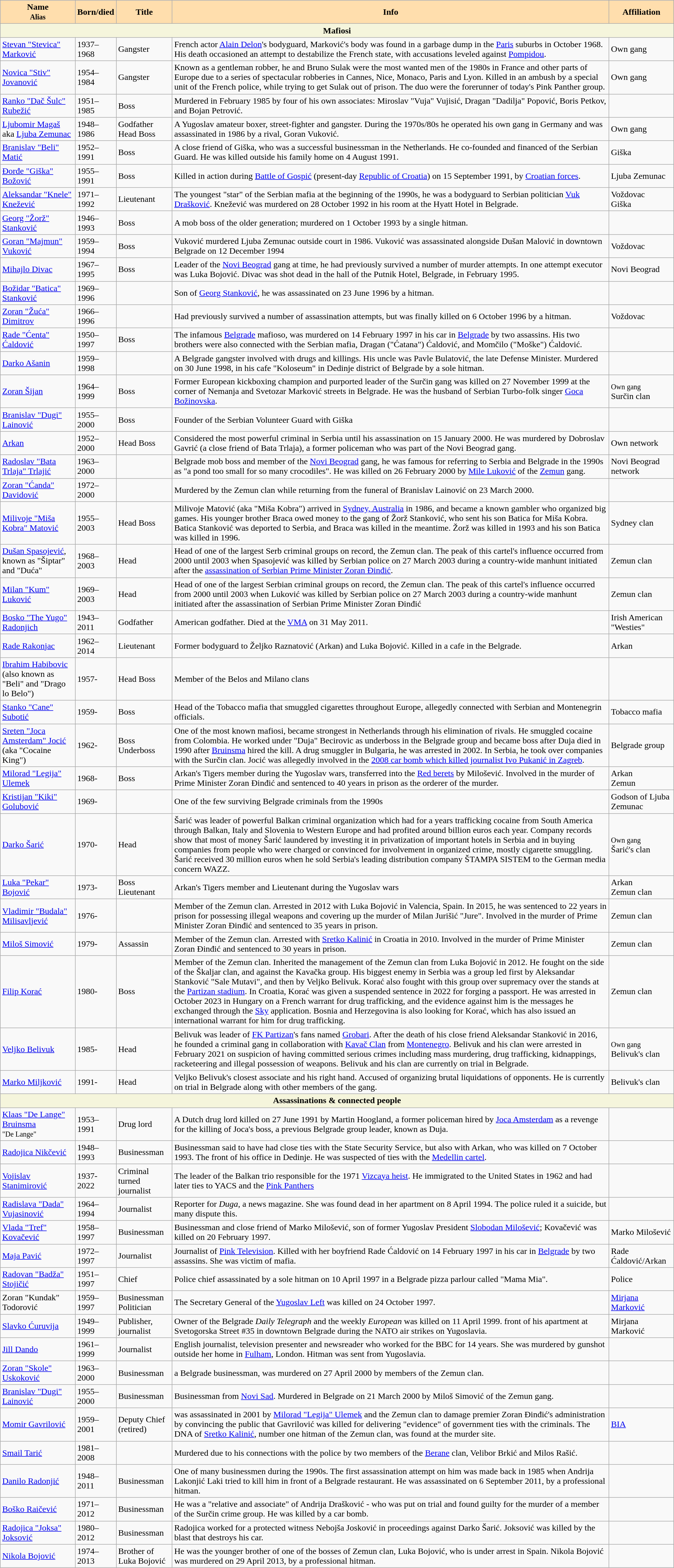<table class="wikitable">
<tr>
<th style=background:#FFDEAD;>Name<br><small>Alias</small></th>
<th style=background:#FFDEAD; width="5%">Born/died</th>
<th style=background:#FFDEAD;>Title</th>
<th style=background:#FFDEAD;>Info</th>
<th style=background:#FFDEAD;>Affiliation</th>
</tr>
<tr>
<th style="background:beige;" colspan="5">Mafiosi</th>
</tr>
<tr>
<td><a href='#'>Stevan "Stevica" Marković</a></td>
<td>1937–1968</td>
<td>Gangster</td>
<td>French actor <a href='#'>Alain Delon</a>'s bodyguard, Marković's body was found in a garbage dump in the <a href='#'>Paris</a> suburbs in October 1968. His death occasioned an attempt to destabilize the French state, with accusations leveled against <a href='#'>Pompidou</a>.</td>
<td>Own gang</td>
</tr>
<tr>
<td><a href='#'>Novica "Stiv" Jovanović</a></td>
<td>1954–1984</td>
<td>Gangster</td>
<td>Known as a gentleman robber, he and Bruno Sulak were the most wanted men of the 1980s in France and other parts of Europe due to a series of spectacular robberies in Cannes, Nice, Monaco, Paris and Lyon. Killed in an ambush by a special unit of the French police, while trying to get Sulak out of prison. The duo were the forerunner of today's Pink Panther group.</td>
<td>Own gang</td>
</tr>
<tr>
<td><a href='#'>Ranko "Dač Šulc" Rubežić</a></td>
<td>1951–1985</td>
<td>Boss</td>
<td>Murdered in February 1985 by four of his own associates: Miroslav "Vuja" Vujisić, Dragan "Dadilja" Popović, Boris Petkov, and Bojan Petrović.</td>
<td></td>
</tr>
<tr>
<td><a href='#'>Ljubomir Magaš</a> aka <a href='#'>Ljuba Zemunac</a></td>
<td>1948–1986</td>
<td>Godfather <br> Head Boss</td>
<td>A Yugoslav amateur boxer, street-fighter and gangster. During the 1970s/80s he operated his own gang in Germany and was assassinated in 1986 by a rival, Goran Vuković.</td>
<td>Own gang</td>
</tr>
<tr>
<td><a href='#'>Branislav "Beli" Matić</a></td>
<td>1952–1991</td>
<td>Boss</td>
<td>A close friend of Giška, who was a successful businessman in the Netherlands. He co-founded and financed of the Serbian Guard. He was killed outside his family home on 4 August 1991.</td>
<td>Giška</td>
</tr>
<tr>
<td><a href='#'>Đorđe "Giška" Božović</a></td>
<td>1955–1991</td>
<td>Boss</td>
<td>Killed in action during <a href='#'>Battle of Gospić</a> (present-day <a href='#'>Republic of Croatia</a>) on 15 September 1991, by <a href='#'>Croatian forces</a>.</td>
<td>Ljuba Zemunac</td>
</tr>
<tr>
<td><a href='#'>Aleksandar "Knele" Knežević</a></td>
<td>1971–1992</td>
<td>Lieutenant</td>
<td>The youngest "star" of the Serbian mafia at the beginning of the 1990s, he was a bodyguard to Serbian politician <a href='#'>Vuk Drašković</a>. Knežević was murdered on 28 October 1992 in his room at the Hyatt Hotel in Belgrade.</td>
<td>Voždovac<br>Giška</td>
</tr>
<tr>
<td><a href='#'>Georg "Žorž" Stanković</a></td>
<td>1946–1993</td>
<td>Boss</td>
<td>A mob boss of the older generation; murdered on 1 October 1993 by a single hitman.</td>
<td></td>
</tr>
<tr>
<td><a href='#'>Goran "Majmun" Vuković</a></td>
<td>1959–1994</td>
<td>Boss</td>
<td>Vuković murdered Ljuba Zemunac outside court in 1986. Vuković was assassinated alongside Dušan Malović in downtown Belgrade on 12 December 1994</td>
<td>Voždovac</td>
</tr>
<tr>
<td><a href='#'>Mihajlo Divac</a></td>
<td>1967–1995</td>
<td>Boss</td>
<td>Leader of the <a href='#'>Novi Beograd</a> gang at time, he had previously survived a number of murder attempts. In one attempt executor was Luka Bojović. Divac was shot dead in the hall of the Putnik Hotel, Belgrade, in February 1995.</td>
<td>Novi Beograd</td>
</tr>
<tr>
<td><a href='#'>Božidar "Batica" Stanković</a></td>
<td>1969–1996</td>
<td></td>
<td>Son of <a href='#'>Georg Stanković</a>, he was assassinated on 23 June 1996 by a hitman.</td>
<td></td>
</tr>
<tr>
<td><a href='#'>Zoran "Žuća" Dimitrov</a></td>
<td>1966–1996</td>
<td></td>
<td>Had previously survived a number of assassination attempts, but was finally killed on 6 October 1996 by a hitman.</td>
<td>Voždovac</td>
</tr>
<tr>
<td><a href='#'>Rade "Ćenta" Ćaldović</a></td>
<td>1950–1997</td>
<td>Boss</td>
<td>The infamous <a href='#'>Belgrade</a> mafioso, was murdered on 14 February 1997 in his car in <a href='#'>Belgrade</a> by two assassins. His two brothers were also connected with the Serbian mafia, Dragan ("Ćatana") Ćaldović, and Momčilo ("Moške") Ćaldović.</td>
<td></td>
</tr>
<tr>
<td><a href='#'>Darko Ašanin</a></td>
<td>1959–1998</td>
<td></td>
<td>A Belgrade gangster involved with drugs and killings. His uncle was Pavle Bulatović, the late Defense Minister. Murdered on 30 June 1998, in his cafe "Koloseum" in Dedinje district of Belgrade by a sole hitman.</td>
<td></td>
</tr>
<tr>
<td><a href='#'>Zoran Šijan</a></td>
<td>1964–1999</td>
<td>Boss</td>
<td>Former European kickboxing champion and purported leader of the Surčin gang was killed on 27 November 1999 at the corner of Nemanja and Svetozar Marković streets in Belgrade. He was the husband of Serbian Turbo-folk singer <a href='#'>Goca Božinovska</a>.</td>
<td><small>Own gang</small><br> Surčin clan</td>
</tr>
<tr>
<td><a href='#'>Branislav "Dugi" Lainović</a></td>
<td>1955–2000</td>
<td>Boss</td>
<td>Founder of the Serbian Volunteer Guard with Giška</td>
<td></td>
</tr>
<tr>
<td><a href='#'>Arkan</a></td>
<td>1952–2000</td>
<td>Head Boss</td>
<td>Considered the most powerful criminal in Serbia until his assassination on 15 January 2000. He was murdered by Dobroslav Gavrić (a close friend of Bata Trlaja), a former policeman who was part of the Novi Beograd gang.</td>
<td>Own network</td>
</tr>
<tr>
<td><a href='#'>Radoslav "Bata Trlaja" Trlajić</a></td>
<td>1963–2000</td>
<td></td>
<td>Belgrade mob boss and member of the <a href='#'>Novi Beograd</a> gang, he was famous for referring to Serbia and Belgrade in the 1990s as "a pond too small for so many crocodiles". He was killed on 26 February 2000 by <a href='#'>Mile Luković</a> of the <a href='#'>Zemun</a> gang.</td>
<td>Novi Beograd network</td>
</tr>
<tr>
<td><a href='#'>Zoran "Ćanda" Davidović</a></td>
<td>1972–2000</td>
<td></td>
<td>Murdered by the Zemun clan while returning from the funeral of Branislav Lainović on 23 March 2000.</td>
<td></td>
</tr>
<tr>
<td><a href='#'>Milivoje "Miša Kobra" Matović</a></td>
<td>1955–2003</td>
<td>Head Boss</td>
<td>Milivoje Matović (aka "Miša Kobra") arrived in <a href='#'>Sydney, Australia</a> in 1986, and became a known gambler who organized big games. His younger brother Braca owed money to the gang of Žorž Stanković, who sent his son Batica for Miša Kobra. Batica Stanković was deported to Serbia, and Braca was killed in the meantime. Žorž was killed in 1993 and his son Batica was killed in 1996.</td>
<td>Sydney clan</td>
</tr>
<tr>
<td><a href='#'>Dušan Spasojević</a>, known as "Šiptar" and "Duća"</td>
<td>1968–2003</td>
<td>Head</td>
<td>Head of one of the largest Serb criminal groups on record, the Zemun clan. The peak of this cartel's influence occurred from 2000 until 2003 when Spasojević was killed by Serbian police on 27 March 2003 during a country-wide manhunt initiated after the <a href='#'>assassination of Serbian Prime Minister Zoran Đinđić</a>.</td>
<td>Zemun clan</td>
</tr>
<tr>
<td><a href='#'>Milan "Kum" Luković</a></td>
<td>1969–2003</td>
<td>Head</td>
<td>Head of one of the largest Serbian criminal groups on record, the Zemun clan. The peak of this cartel's influence occurred from 2000 until 2003 when Luković was killed by Serbian police on 27 March 2003 during a country-wide manhunt initiated after the assassination of Serbian Prime Minister Zoran Đinđić</td>
<td>Zemun clan</td>
</tr>
<tr>
<td><a href='#'>Bosko "The Yugo" Radonjich</a></td>
<td>1943–2011</td>
<td>Godfather</td>
<td>American godfather. Died at the <a href='#'>VMA</a> on 31 May 2011.</td>
<td>Irish American "Westies"</td>
</tr>
<tr>
<td><a href='#'>Rade Rakonjac</a></td>
<td>1962–2014</td>
<td>Lieutenant</td>
<td>Former bodyguard to Željko Raznatović (Arkan) and Luka Bojović. Killed in a cafe in the Belgrade.</td>
<td>Arkan</td>
</tr>
<tr>
<td><a href='#'>Ibrahim Habibovic</a> (also known as "Beli" and "Drago lo Belo")</td>
<td>1957-</td>
<td>Head Boss</td>
<td>Member of the Belos and Milano clans</td>
<td></td>
</tr>
<tr>
<td><a href='#'>Stanko "Cane" Subotić</a></td>
<td>1959-</td>
<td>Boss</td>
<td>Head of the Tobacco mafia that smuggled cigarettes throughout Europe, allegedly connected with Serbian and Montenegrin officials.</td>
<td>Tobacco mafia</td>
</tr>
<tr>
<td><a href='#'>Sreten "Joca Amsterdam" Jocić</a> (aka "Cocaine King")</td>
<td>1962-</td>
<td>Boss<br>Underboss</td>
<td>One of the most known mafiosi, became strongest in Netherlands through his elimination of rivals. He smuggled cocaine from Colombia. He worked under "Duja" Becirovic as underboss in the Belgrade group and became boss after Duja died in 1990 after <a href='#'>Bruinsma</a> hired the kill. A drug smuggler in Bulgaria, he was arrested in 2002. In Serbia, he took over companies with the Surčin clan. Jocić was allegedly involved in the <a href='#'>2008 car bomb which killed journalist Ivo Pukanić in Zagreb</a>.</td>
<td>Belgrade group</td>
</tr>
<tr>
<td><a href='#'>Milorad "Legija" Ulemek</a></td>
<td>1968-</td>
<td>Boss</td>
<td>Arkan's Tigers member during the Yugoslav wars, transferred into the <a href='#'>Red berets</a> by Milošević. Involved in the murder of Prime Minister Zoran Đinđić and sentenced to 40 years in prison as the orderer of the murder.</td>
<td>Arkan<br>Zemun</td>
</tr>
<tr>
<td><a href='#'>Kristijan "Kiki" Golubović</a></td>
<td>1969-</td>
<td></td>
<td>One of the few surviving Belgrade criminals from the 1990s</td>
<td>Godson of Ljuba Zemunac</td>
</tr>
<tr>
<td><a href='#'>Darko Šarić</a></td>
<td>1970-</td>
<td>Head</td>
<td>Šarić was leader of powerful Balkan criminal organization which had for a years trafficking cocaine from South America through Balkan, Italy and Slovenia to Western Europe and had profited around billion euros each year. Company records show that most of money Šarić laundered by investing it in privatization of important hotels in Serbia and in buying companies from people who were charged or convinced for involvement in organized crime, mostly cigarette smuggling. Šarić received 30 million euros when he sold Serbia's leading distribution company ŠTAMPA SISTEM to the German media concern WAZZ.</td>
<td><small>Own gang</small><br>Šarić's clan</td>
</tr>
<tr>
<td><a href='#'>Luka "Pekar" Bojović</a></td>
<td>1973-</td>
<td>Boss <br> Lieutenant</td>
<td>Arkan's Tigers member and Lieutenant during the Yugoslav wars</td>
<td>Arkan<br>Zemun clan</td>
</tr>
<tr>
<td><a href='#'>Vladimir "Budala" Milisavljević</a></td>
<td>1976-</td>
<td></td>
<td>Member of the Zemun clan. Arrested in 2012 with Luka Bojović in Valencia, Spain. In 2015, he was sentenced to 22 years in prison for possessing illegal weapons and covering up the murder of Milan Jurišić "Jure". Involved in the murder of Prime Minister Zoran Đinđić and sentenced to 35 years in prison.</td>
<td>Zemun clan</td>
</tr>
<tr>
<td><a href='#'>Miloš Simović</a></td>
<td>1979-</td>
<td>Assassin</td>
<td>Member of the Zemun clan. Arrested with <a href='#'>Sretko Kalinić</a> in Croatia in 2010. Involved in the murder of Prime Minister Zoran Đinđić and sentenced to 30 years in prison.</td>
<td>Zemun clan</td>
</tr>
<tr>
<td><a href='#'>Filip Korać</a></td>
<td>1980-</td>
<td>Boss</td>
<td>Member of the Zemun clan. Inherited the management of the Zemun clan from Luka Bojović in 2012. He fought on the side of the Škaljar clan, and against the Kavačka group. His biggest enemy in Serbia was a group led first by Aleksandar Stanković "Sale Mutavi", and then by Veljko Belivuk. Korać also fought with this group over supremacy over the stands at the <a href='#'>Partizan stadium</a>. In Croatia, Korać was given a suspended sentence in 2022 for forging a passport. He was arrested in October 2023 in Hungary on a French warrant for drug trafficking, and the evidence against him is the messages he exchanged through the <a href='#'>Sky</a> application. Bosnia and Herzegovina is also looking for Korać, which has also issued an international warrant for him for drug trafficking.</td>
<td>Zemun clan</td>
</tr>
<tr>
<td><a href='#'>Veljko Belivuk</a></td>
<td>1985-</td>
<td>Head</td>
<td>Belivuk was leader of <a href='#'>FK Partizan</a>'s fans named <a href='#'>Grobari</a>. After the death of his close friend Aleksandar Stanković in 2016, he founded a criminal gang in collaboration with <a href='#'>Kavač Clan</a> from <a href='#'>Montenegro</a>. Belivuk and his clan were arrested in February 2021 on suspicion of having committed serious crimes including mass murdering, drug trafficking, kidnappings, racketeering and illegal possession of weapons. Belivuk and his clan are currently on trial in Belgrade.</td>
<td><small>Own gang</small><br>Belivuk's clan</td>
</tr>
<tr>
<td><a href='#'>Marko Miljković</a></td>
<td>1991-</td>
<td>Head</td>
<td>Veljko Belivuk's closest associate and his right hand. Accused of organizing brutal liquidations of opponents. He is currently on trial in Belgrade along with other members of the gang.</td>
<td>Belivuk's clan</td>
</tr>
<tr>
<th style="background:beige;" colspan="5">Assassinations & connected people</th>
</tr>
<tr>
<td><a href='#'>Klaas "De Lange" Bruinsma</a><br><small>"De Lange"</small></td>
<td>1953–1991</td>
<td>Drug lord</td>
<td>A Dutch drug lord killed on 27 June 1991 by Martin Hoogland, a former policeman hired by <a href='#'>Joca Amsterdam</a> as a revenge for the killing of Joca's boss, a previous Belgrade group leader, known as Duja.</td>
<td></td>
</tr>
<tr>
<td><a href='#'>Radojica Nikčević</a></td>
<td>1948–1993</td>
<td>Businessman</td>
<td>Businessman said to have had close ties with the State Security Service, but also with Arkan, who was killed on 7 October 1993. The front of his office in Dedinje. He was suspected of ties with the <a href='#'>Medellin cartel</a>.</td>
<td></td>
</tr>
<tr>
<td><a href='#'>Vojislav Stanimirović</a></td>
<td>1937-2022</td>
<td>Criminal turned journalist</td>
<td>The leader of the Balkan trio responsible for the 1971 <a href='#'>Vizcaya heist</a>. He immigrated to the United States in 1962 and had later ties to YACS and the <a href='#'>Pink Panthers</a></td>
<td></td>
</tr>
<tr>
<td><a href='#'>Radislava "Dada" Vujasinović</a></td>
<td>1964–1994</td>
<td>Journalist</td>
<td>Reporter for <em>Duga</em>, a news magazine. She was found dead in her apartment on 8 April 1994. The police ruled it a suicide, but many dispute this.</td>
<td></td>
</tr>
<tr>
<td><a href='#'>Vlada "Tref" Kovačević</a></td>
<td>1958–1997</td>
<td>Businessman</td>
<td>Businessman and close friend of Marko Milošević, son of former Yugoslav President <a href='#'>Slobodan Milošević</a>; Kovačević was killed on 20 February 1997.</td>
<td>Marko Milošević</td>
</tr>
<tr>
<td><a href='#'>Maja Pavić</a></td>
<td>1972–1997</td>
<td>Journalist</td>
<td>Journalist of <a href='#'>Pink Television</a>. Killed with her boyfriend Rade Ćaldović on 14 February 1997 in his car in <a href='#'>Belgrade</a> by two assassins. She was victim of mafia.</td>
<td>Rade Ćaldović/Arkan</td>
</tr>
<tr>
<td><a href='#'>Radovan "Badža" Stojičić</a></td>
<td>1951–1997</td>
<td>Chief</td>
<td>Police chief assassinated by a sole hitman on 10 April 1997 in a Belgrade pizza parlour called "Mama Mia".</td>
<td>Police</td>
</tr>
<tr>
<td>Zoran "Kundak" Todorović</td>
<td>1959–1997</td>
<td>Businessman<br>Politician</td>
<td>The Secretary General of the <a href='#'>Yugoslav Left</a> was killed on 24 October 1997.</td>
<td><a href='#'>Mirjana Marković</a></td>
</tr>
<tr>
<td><a href='#'>Slavko Ćuruvija</a></td>
<td>1949–1999</td>
<td>Publisher, journalist</td>
<td>Owner of the Belgrade <em>Daily Telegraph</em> and the weekly <em>European</em> was killed on 11 April 1999. front of his apartment at Svetogorska Street #35 in downtown Belgrade during the NATO air strikes on Yugoslavia.</td>
<td>Mirjana Marković</td>
</tr>
<tr>
<td><a href='#'>Jill Dando</a></td>
<td>1961–1999</td>
<td>Journalist</td>
<td>English journalist, television presenter and newsreader who worked for the BBC for 14 years. She was murdered by gunshot outside her home in <a href='#'>Fulham</a>, London. Hitman was sent from Yugoslavia.</td>
<td></td>
</tr>
<tr>
<td><a href='#'>Zoran "Skole" Uskoković</a></td>
<td>1963–2000</td>
<td>Businessman</td>
<td>a Belgrade businessman, was murdered on 27 April 2000 by members of the Zemun clan.</td>
<td></td>
</tr>
<tr>
<td><a href='#'>Branislav "Dugi" Lainović</a></td>
<td>1955–2000</td>
<td>Businessman</td>
<td>Businessman from <a href='#'>Novi Sad</a>. Murdered in Belgrade on 21 March 2000 by Miloš Simović of the Zemun gang.</td>
<td></td>
</tr>
<tr>
<td><a href='#'>Momir Gavrilović</a></td>
<td>1959–2001</td>
<td>Deputy Chief (retired)</td>
<td>was assassinated in 2001 by <a href='#'>Milorad "Legija" Ulemek</a> and the Zemun clan to damage premier Zoran Đinđić's administration by convincing the public that Gavrilović was killed for delivering "evidence" of government ties with the criminals. The DNA of <a href='#'>Sretko Kalinić</a>, number one hitman of the Zemun clan, was found at the murder site.</td>
<td><a href='#'>BIA</a></td>
</tr>
<tr>
<td><a href='#'>Smail Tarić</a></td>
<td>1981–2008</td>
<td></td>
<td>Murdered due to his connections with the police by two members of the <a href='#'>Berane</a> clan, Velibor Brkić and Milos Rašić.</td>
<td></td>
</tr>
<tr>
<td><a href='#'>Danilo Radonjić</a></td>
<td>1948–2011</td>
<td>Businessman</td>
<td>One of many businessmen during the 1990s. The first assassination attempt on him was made back in 1985 when Andrija Lakonjić Laki tried to kill him in front of a Belgrade restaurant. He was assassinated on 6 September 2011, by a professional hitman.</td>
<td></td>
</tr>
<tr>
<td><a href='#'>Boško Raičević</a></td>
<td>1971–2012</td>
<td>Businessman</td>
<td>He was a "relative and associate" of Andrija Drašković - who was put on trial and found guilty for the murder of a member of the Surčin crime group. He was killed by a car bomb.</td>
<td></td>
</tr>
<tr>
<td><a href='#'>Radojica "Joksa" Joksović</a></td>
<td>1980–2012</td>
<td>Businessman</td>
<td>Radojica worked for a protected witness Nebojša Josković in proceedings against Darko Šarić. Joksović was killed by the blast that destroys his car.</td>
<td></td>
</tr>
<tr>
<td><a href='#'>Nikola Bojović</a></td>
<td>1974–2013</td>
<td>Brother of Luka Bojović</td>
<td>He was the younger brother of one of the bosses of Zemun clan, Luka Bojović, who is under arrest in Spain. Nikola Bojović was murdered on 29 April 2013, by a professional hitman.</td>
<td></td>
</tr>
</table>
